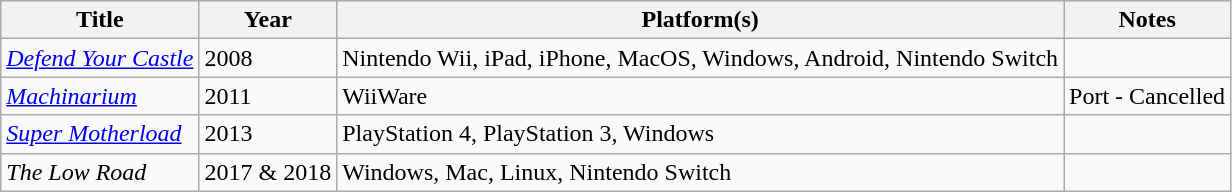<table class="wikitable sortable">
<tr>
<th>Title</th>
<th>Year</th>
<th>Platform(s)</th>
<th class="unsortable">Notes</th>
</tr>
<tr>
<td><em><a href='#'>Defend Your Castle</a></em></td>
<td>2008</td>
<td>Nintendo Wii, iPad, iPhone, MacOS, Windows, Android, Nintendo Switch</td>
<td></td>
</tr>
<tr>
<td><em><a href='#'>Machinarium</a></em></td>
<td>2011</td>
<td>WiiWare</td>
<td>Port - Cancelled</td>
</tr>
<tr>
<td><em><a href='#'>Super Motherload</a></em></td>
<td>2013</td>
<td>PlayStation 4, PlayStation 3, Windows</td>
<td></td>
</tr>
<tr>
<td><em>The Low Road</em></td>
<td>2017 & 2018</td>
<td>Windows, Mac, Linux, Nintendo Switch</td>
<td></td>
</tr>
</table>
